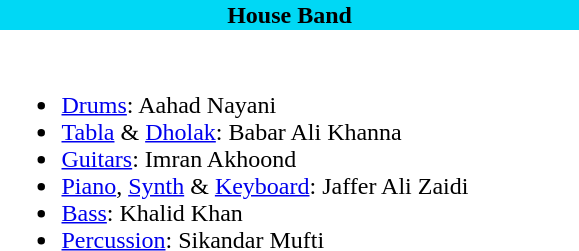<table style="border-spacing: 6px; border: 0px;">
<tr>
<th style="color:black; width:24em; background:#00D8F5; text-align:center">House Band</th>
</tr>
<tr>
<td colspan="2"><br><ul><li><a href='#'>Drums</a>: Aahad Nayani</li><li><a href='#'>Tabla</a> & <a href='#'>Dholak</a>: Babar Ali Khanna</li><li><a href='#'>Guitars</a>: Imran Akhoond</li><li><a href='#'>Piano</a>, <a href='#'>Synth</a> & <a href='#'>Keyboard</a>: Jaffer Ali Zaidi</li><li><a href='#'>Bass</a>: Khalid Khan</li><li><a href='#'>Percussion</a>: Sikandar Mufti</li></ul></td>
</tr>
</table>
